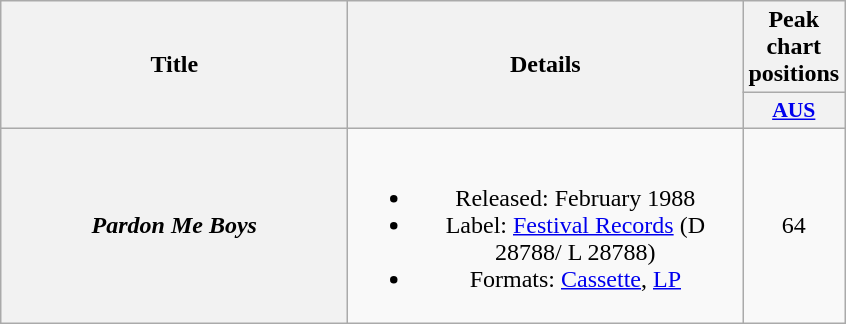<table class="wikitable plainrowheaders" style="text-align:center;" border="1">
<tr>
<th scope="col" rowspan="2" style="width:14em;">Title</th>
<th scope="col" rowspan="2" style="width:16em;">Details</th>
<th scope="col" colspan="1">Peak chart positions</th>
</tr>
<tr>
<th scope="col" style="width:3em;font-size:90%;"><a href='#'>AUS</a><br></th>
</tr>
<tr>
<th scope="row"><em>Pardon Me Boys</em></th>
<td><br><ul><li>Released: February 1988</li><li>Label: <a href='#'>Festival Records</a> (D 28788/ L 28788)</li><li>Formats: <a href='#'>Cassette</a>, <a href='#'>LP</a></li></ul></td>
<td align="center">64</td>
</tr>
</table>
